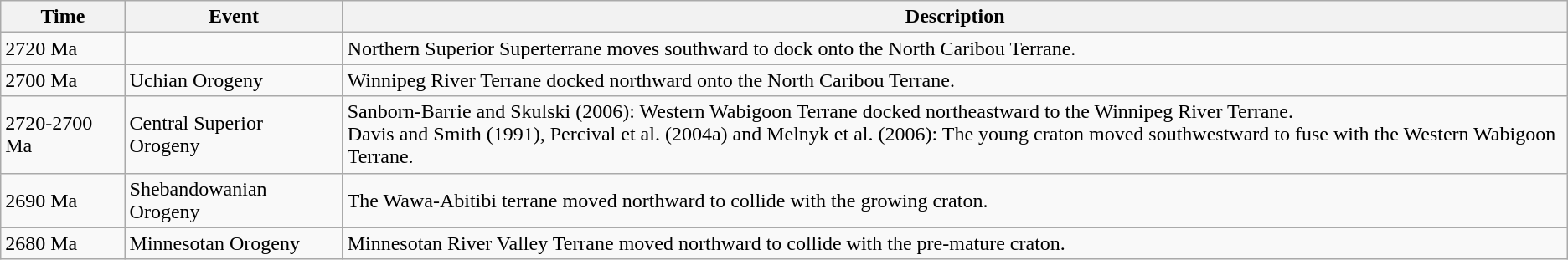<table class="wikitable mw-collapsible mw-collapsed">
<tr>
<th>Time</th>
<th>Event</th>
<th>Description</th>
</tr>
<tr>
<td>2720 Ma</td>
<td></td>
<td>Northern Superior Superterrane moves southward to dock onto the North Caribou Terrane.</td>
</tr>
<tr>
<td>2700 Ma</td>
<td>Uchian Orogeny</td>
<td>Winnipeg River Terrane docked northward onto the North Caribou Terrane.</td>
</tr>
<tr>
<td>2720-2700 Ma</td>
<td>Central Superior Orogeny</td>
<td>Sanborn-Barrie and Skulski (2006): Western Wabigoon Terrane docked northeastward to the Winnipeg River Terrane.<br>Davis and Smith (1991), Percival et al. (2004a) and Melnyk et al. (2006): The young craton moved southwestward to fuse with the Western Wabigoon Terrane.</td>
</tr>
<tr>
<td>2690 Ma</td>
<td>Shebandowanian Orogeny</td>
<td>The Wawa-Abitibi terrane moved northward to collide with the growing craton.</td>
</tr>
<tr>
<td>2680 Ma</td>
<td>Minnesotan Orogeny</td>
<td>Minnesotan River Valley Terrane moved northward to collide with the pre-mature craton.</td>
</tr>
</table>
